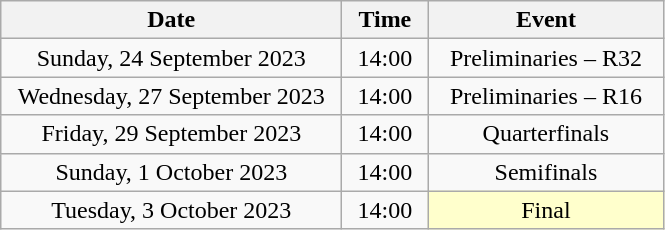<table class="wikitable" style="text-align:center;">
<tr>
<th width=220>Date</th>
<th width=50>Time</th>
<th width=150>Event</th>
</tr>
<tr>
<td>Sunday, 24 September 2023</td>
<td>14:00</td>
<td>Preliminaries – R32</td>
</tr>
<tr>
<td>Wednesday, 27 September 2023</td>
<td>14:00</td>
<td>Preliminaries – R16</td>
</tr>
<tr>
<td>Friday, 29 September 2023</td>
<td>14:00</td>
<td>Quarterfinals</td>
</tr>
<tr>
<td>Sunday, 1 October 2023</td>
<td>14:00</td>
<td>Semifinals</td>
</tr>
<tr>
<td>Tuesday, 3 October 2023</td>
<td>14:00</td>
<td bgcolor=ffffcc>Final</td>
</tr>
</table>
